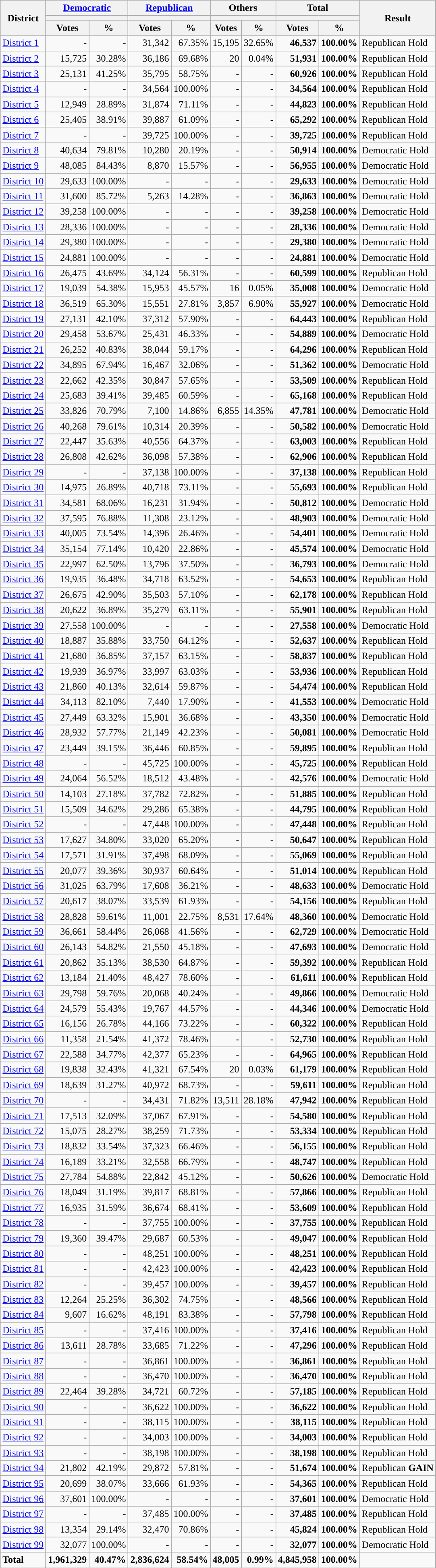<table class="wikitable plainrowheaders sortable" style="font-size:100%; text-align:right;">
<tr>
<th scope=col rowspan=3>District</th>
<th scope=col colspan=2><a href='#'>Democratic</a></th>
<th scope=col colspan=2><a href='#'>Republican</a></th>
<th scope=col colspan=2>Others</th>
<th scope=col colspan=2>Total</th>
<th scope=col rowspan=3>Result</th>
</tr>
<tr>
<th scope=col colspan=2 style="background:"></th>
<th scope=col colspan=2 style="background:"></th>
<th scope=col colspan=2></th>
<th scope=col colspan=2></th>
</tr>
<tr>
<th scope=col data-sort-type="number">Votes</th>
<th scope=col data-sort-type="number">%</th>
<th scope=col data-sort-type="number">Votes</th>
<th scope=col data-sort-type="number">%</th>
<th scope=col data-sort-type="number">Votes</th>
<th scope=col data-sort-type="number">%</th>
<th scope=col data-sort-type="number">Votes</th>
<th scope=col data-sort-type="number">%</th>
</tr>
<tr>
<td align=left><a href='#'>District 1</a></td>
<td>-</td>
<td>-</td>
<td>31,342</td>
<td>67.35%</td>
<td>15,195</td>
<td>32.65%</td>
<td><strong>46,537</strong></td>
<td><strong>100.00%</strong></td>
<td align=left>Republican Hold</td>
</tr>
<tr>
<td align=left><a href='#'>District 2</a></td>
<td>15,725</td>
<td>30.28%</td>
<td>36,186</td>
<td>69.68%</td>
<td>20</td>
<td>0.04%</td>
<td><strong>51,931</strong></td>
<td><strong>100.00%</strong></td>
<td align=left>Republican Hold</td>
</tr>
<tr>
<td align=left><a href='#'>District 3</a></td>
<td>25,131</td>
<td>41.25%</td>
<td>35,795</td>
<td>58.75%</td>
<td>-</td>
<td>-</td>
<td><strong>60,926</strong></td>
<td><strong>100.00%</strong></td>
<td align=left>Republican Hold</td>
</tr>
<tr>
<td align=left><a href='#'>District 4</a></td>
<td>-</td>
<td>-</td>
<td>34,564</td>
<td>100.00%</td>
<td>-</td>
<td>-</td>
<td><strong>34,564</strong></td>
<td><strong>100.00%</strong></td>
<td align=left>Republican Hold</td>
</tr>
<tr>
<td align=left><a href='#'>District 5</a></td>
<td>12,949</td>
<td>28.89%</td>
<td>31,874</td>
<td>71.11%</td>
<td>-</td>
<td>-</td>
<td><strong>44,823</strong></td>
<td><strong>100.00%</strong></td>
<td align=left>Republican Hold</td>
</tr>
<tr>
<td align=left><a href='#'>District 6</a></td>
<td>25,405</td>
<td>38.91%</td>
<td>39,887</td>
<td>61.09%</td>
<td>-</td>
<td>-</td>
<td><strong>65,292</strong></td>
<td><strong>100.00%</strong></td>
<td align=left>Republican Hold</td>
</tr>
<tr>
<td align=left><a href='#'>District 7</a></td>
<td>-</td>
<td>-</td>
<td>39,725</td>
<td>100.00%</td>
<td>-</td>
<td>-</td>
<td><strong>39,725</strong></td>
<td><strong>100.00%</strong></td>
<td align=left>Republican Hold</td>
</tr>
<tr>
<td align=left><a href='#'>District 8</a></td>
<td>40,634</td>
<td>79.81%</td>
<td>10,280</td>
<td>20.19%</td>
<td>-</td>
<td>-</td>
<td><strong>50,914</strong></td>
<td><strong>100.00%</strong></td>
<td align=left>Democratic Hold</td>
</tr>
<tr>
<td align=left><a href='#'>District 9</a></td>
<td>48,085</td>
<td>84.43%</td>
<td>8,870</td>
<td>15.57%</td>
<td>-</td>
<td>-</td>
<td><strong>56,955</strong></td>
<td><strong>100.00%</strong></td>
<td align=left>Democratic Hold</td>
</tr>
<tr>
<td align=left><a href='#'>District 10</a></td>
<td>29,633</td>
<td>100.00%</td>
<td>-</td>
<td>-</td>
<td>-</td>
<td>-</td>
<td><strong>29,633</strong></td>
<td><strong>100.00%</strong></td>
<td align=left>Democratic Hold</td>
</tr>
<tr>
<td align=left><a href='#'>District 11</a></td>
<td>31,600</td>
<td>85.72%</td>
<td>5,263</td>
<td>14.28%</td>
<td>-</td>
<td>-</td>
<td><strong>36,863</strong></td>
<td><strong>100.00%</strong></td>
<td align=left>Democratic Hold</td>
</tr>
<tr>
<td align=left><a href='#'>District 12</a></td>
<td>39,258</td>
<td>100.00%</td>
<td>-</td>
<td>-</td>
<td>-</td>
<td>-</td>
<td><strong>39,258</strong></td>
<td><strong>100.00%</strong></td>
<td align=left>Democratic Hold</td>
</tr>
<tr>
<td align=left><a href='#'>District 13</a></td>
<td>28,336</td>
<td>100.00%</td>
<td>-</td>
<td>-</td>
<td>-</td>
<td>-</td>
<td><strong>28,336</strong></td>
<td><strong>100.00%</strong></td>
<td align=left>Democratic Hold</td>
</tr>
<tr>
<td align=left><a href='#'>District 14</a></td>
<td>29,380</td>
<td>100.00%</td>
<td>-</td>
<td>-</td>
<td>-</td>
<td>-</td>
<td><strong>29,380</strong></td>
<td><strong>100.00%</strong></td>
<td align=left>Democratic Hold</td>
</tr>
<tr>
<td align=left><a href='#'>District 15</a></td>
<td>24,881</td>
<td>100.00%</td>
<td>-</td>
<td>-</td>
<td>-</td>
<td>-</td>
<td><strong>24,881</strong></td>
<td><strong>100.00%</strong></td>
<td align=left>Democratic Hold</td>
</tr>
<tr>
<td align=left><a href='#'>District 16</a></td>
<td>26,475</td>
<td>43.69%</td>
<td>34,124</td>
<td>56.31%</td>
<td>-</td>
<td>-</td>
<td><strong>60,599</strong></td>
<td><strong>100.00%</strong></td>
<td align=left>Republican Hold</td>
</tr>
<tr>
<td align=left><a href='#'>District 17</a></td>
<td>19,039</td>
<td>54.38%</td>
<td>15,953</td>
<td>45.57%</td>
<td>16</td>
<td>0.05%</td>
<td><strong>35,008</strong></td>
<td><strong>100.00%</strong></td>
<td align=left>Democratic Hold</td>
</tr>
<tr>
<td align=left><a href='#'>District 18</a></td>
<td>36,519</td>
<td>65.30%</td>
<td>15,551</td>
<td>27.81%</td>
<td>3,857</td>
<td>6.90%</td>
<td><strong>55,927</strong></td>
<td><strong>100.00%</strong></td>
<td align=left>Democratic Hold</td>
</tr>
<tr>
<td align=left><a href='#'>District 19</a></td>
<td>27,131</td>
<td>42.10%</td>
<td>37,312</td>
<td>57.90%</td>
<td>-</td>
<td>-</td>
<td><strong>64,443</strong></td>
<td><strong>100.00%</strong></td>
<td align=left>Republican Hold</td>
</tr>
<tr>
<td align=left><a href='#'>District 20</a></td>
<td>29,458</td>
<td>53.67%</td>
<td>25,431</td>
<td>46.33%</td>
<td>-</td>
<td>-</td>
<td><strong>54,889</strong></td>
<td><strong>100.00%</strong></td>
<td align=left>Democratic Hold</td>
</tr>
<tr>
<td align=left><a href='#'>District 21</a></td>
<td>26,252</td>
<td>40.83%</td>
<td>38,044</td>
<td>59.17%</td>
<td>-</td>
<td>-</td>
<td><strong>64,296</strong></td>
<td><strong>100.00%</strong></td>
<td align=left>Republican Hold</td>
</tr>
<tr>
<td align=left><a href='#'>District 22</a></td>
<td>34,895</td>
<td>67.94%</td>
<td>16,467</td>
<td>32.06%</td>
<td>-</td>
<td>-</td>
<td><strong>51,362</strong></td>
<td><strong>100.00%</strong></td>
<td align=left>Democratic Hold</td>
</tr>
<tr>
<td align=left><a href='#'>District 23</a></td>
<td>22,662</td>
<td>42.35%</td>
<td>30,847</td>
<td>57.65%</td>
<td>-</td>
<td>-</td>
<td><strong>53,509</strong></td>
<td><strong>100.00%</strong></td>
<td align=left>Republican Hold</td>
</tr>
<tr>
<td align=left><a href='#'>District 24</a></td>
<td>25,683</td>
<td>39.41%</td>
<td>39,485</td>
<td>60.59%</td>
<td>-</td>
<td>-</td>
<td><strong>65,168</strong></td>
<td><strong>100.00%</strong></td>
<td align=left>Republican Hold</td>
</tr>
<tr>
<td align=left><a href='#'>District 25</a></td>
<td>33,826</td>
<td>70.79%</td>
<td>7,100</td>
<td>14.86%</td>
<td>6,855</td>
<td>14.35%</td>
<td><strong>47,781</strong></td>
<td><strong>100.00%</strong></td>
<td align=left>Democratic Hold</td>
</tr>
<tr>
<td align=left><a href='#'>District 26</a></td>
<td>40,268</td>
<td>79.61%</td>
<td>10,314</td>
<td>20.39%</td>
<td>-</td>
<td>-</td>
<td><strong>50,582</strong></td>
<td><strong>100.00%</strong></td>
<td align=left>Democratic Hold</td>
</tr>
<tr>
<td align=left><a href='#'>District 27</a></td>
<td>22,447</td>
<td>35.63%</td>
<td>40,556</td>
<td>64.37%</td>
<td>-</td>
<td>-</td>
<td><strong>63,003</strong></td>
<td><strong>100.00%</strong></td>
<td align=left>Republican Hold</td>
</tr>
<tr>
<td align=left><a href='#'>District 28</a></td>
<td>26,808</td>
<td>42.62%</td>
<td>36,098</td>
<td>57.38%</td>
<td>-</td>
<td>-</td>
<td><strong>62,906</strong></td>
<td><strong>100.00%</strong></td>
<td align=left>Republican Hold</td>
</tr>
<tr>
<td align=left><a href='#'>District 29</a></td>
<td>-</td>
<td>-</td>
<td>37,138</td>
<td>100.00%</td>
<td>-</td>
<td>-</td>
<td><strong>37,138</strong></td>
<td><strong>100.00%</strong></td>
<td align=left>Republican Hold</td>
</tr>
<tr>
<td align=left><a href='#'>District 30</a></td>
<td>14,975</td>
<td>26.89%</td>
<td>40,718</td>
<td>73.11%</td>
<td>-</td>
<td>-</td>
<td><strong>55,693</strong></td>
<td><strong>100.00%</strong></td>
<td align=left>Republican Hold</td>
</tr>
<tr>
<td align=left><a href='#'>District 31</a></td>
<td>34,581</td>
<td>68.06%</td>
<td>16,231</td>
<td>31.94%</td>
<td>-</td>
<td>-</td>
<td><strong>50,812</strong></td>
<td><strong>100.00%</strong></td>
<td align=left>Democratic Hold</td>
</tr>
<tr>
<td align=left><a href='#'>District 32</a></td>
<td>37,595</td>
<td>76.88%</td>
<td>11,308</td>
<td>23.12%</td>
<td>-</td>
<td>-</td>
<td><strong>48,903</strong></td>
<td><strong>100.00%</strong></td>
<td align=left>Democratic Hold</td>
</tr>
<tr>
<td align=left><a href='#'>District 33</a></td>
<td>40,005</td>
<td>73.54%</td>
<td>14,396</td>
<td>26.46%</td>
<td>-</td>
<td>-</td>
<td><strong>54,401</strong></td>
<td><strong>100.00%</strong></td>
<td align=left>Democratic Hold</td>
</tr>
<tr>
<td align=left><a href='#'>District 34</a></td>
<td>35,154</td>
<td>77.14%</td>
<td>10,420</td>
<td>22.86%</td>
<td>-</td>
<td>-</td>
<td><strong>45,574</strong></td>
<td><strong>100.00%</strong></td>
<td align=left>Democratic Hold</td>
</tr>
<tr>
<td align=left><a href='#'>District 35</a></td>
<td>22,997</td>
<td>62.50%</td>
<td>13,796</td>
<td>37.50%</td>
<td>-</td>
<td>-</td>
<td><strong>36,793</strong></td>
<td><strong>100.00%</strong></td>
<td align=left>Democratic Hold</td>
</tr>
<tr>
<td align=left><a href='#'>District 36</a></td>
<td>19,935</td>
<td>36.48%</td>
<td>34,718</td>
<td>63.52%</td>
<td>-</td>
<td>-</td>
<td><strong>54,653</strong></td>
<td><strong>100.00%</strong></td>
<td align=left>Republican Hold</td>
</tr>
<tr>
<td align=left><a href='#'>District 37</a></td>
<td>26,675</td>
<td>42.90%</td>
<td>35,503</td>
<td>57.10%</td>
<td>-</td>
<td>-</td>
<td><strong>62,178</strong></td>
<td><strong>100.00%</strong></td>
<td align=left>Republican Hold</td>
</tr>
<tr>
<td align=left><a href='#'>District 38</a></td>
<td>20,622</td>
<td>36.89%</td>
<td>35,279</td>
<td>63.11%</td>
<td>-</td>
<td>-</td>
<td><strong>55,901</strong></td>
<td><strong>100.00%</strong></td>
<td align=left>Republican Hold</td>
</tr>
<tr>
<td align=left><a href='#'>District 39</a></td>
<td>27,558</td>
<td>100.00%</td>
<td>-</td>
<td>-</td>
<td>-</td>
<td>-</td>
<td><strong>27,558</strong></td>
<td><strong>100.00%</strong></td>
<td align=left>Democratic Hold</td>
</tr>
<tr>
<td align=left><a href='#'>District 40</a></td>
<td>18,887</td>
<td>35.88%</td>
<td>33,750</td>
<td>64.12%</td>
<td>-</td>
<td>-</td>
<td><strong>52,637</strong></td>
<td><strong>100.00%</strong></td>
<td align=left>Republican Hold</td>
</tr>
<tr>
<td align=left><a href='#'>District 41</a></td>
<td>21,680</td>
<td>36.85%</td>
<td>37,157</td>
<td>63.15%</td>
<td>-</td>
<td>-</td>
<td><strong>58,837</strong></td>
<td><strong>100.00%</strong></td>
<td align=left>Republican Hold</td>
</tr>
<tr>
<td align=left><a href='#'>District 42</a></td>
<td>19,939</td>
<td>36.97%</td>
<td>33,997</td>
<td>63.03%</td>
<td>-</td>
<td>-</td>
<td><strong>53,936</strong></td>
<td><strong>100.00%</strong></td>
<td align=left>Republican Hold</td>
</tr>
<tr>
<td align=left><a href='#'>District 43</a></td>
<td>21,860</td>
<td>40.13%</td>
<td>32,614</td>
<td>59.87%</td>
<td>-</td>
<td>-</td>
<td><strong>54,474</strong></td>
<td><strong>100.00%</strong></td>
<td align=left>Republican Hold</td>
</tr>
<tr>
<td align=left><a href='#'>District 44</a></td>
<td>34,113</td>
<td>82.10%</td>
<td>7,440</td>
<td>17.90%</td>
<td>-</td>
<td>-</td>
<td><strong>41,553</strong></td>
<td><strong>100.00%</strong></td>
<td align=left>Democratic Hold</td>
</tr>
<tr>
<td align=left><a href='#'>District 45</a></td>
<td>27,449</td>
<td>63.32%</td>
<td>15,901</td>
<td>36.68%</td>
<td>-</td>
<td>-</td>
<td><strong>43,350</strong></td>
<td><strong>100.00%</strong></td>
<td align=left>Democratic Hold</td>
</tr>
<tr>
<td align=left><a href='#'>District 46</a></td>
<td>28,932</td>
<td>57.77%</td>
<td>21,149</td>
<td>42.23%</td>
<td>-</td>
<td>-</td>
<td><strong>50,081</strong></td>
<td><strong>100.00%</strong></td>
<td align=left>Democratic Hold</td>
</tr>
<tr>
<td align=left><a href='#'>District 47</a></td>
<td>23,449</td>
<td>39.15%</td>
<td>36,446</td>
<td>60.85%</td>
<td>-</td>
<td>-</td>
<td><strong>59,895</strong></td>
<td><strong>100.00%</strong></td>
<td align=left>Republican Hold</td>
</tr>
<tr>
<td align=left><a href='#'>District 48</a></td>
<td>-</td>
<td>-</td>
<td>45,725</td>
<td>100.00%</td>
<td>-</td>
<td>-</td>
<td><strong>45,725</strong></td>
<td><strong>100.00%</strong></td>
<td align=left>Republican Hold</td>
</tr>
<tr>
<td align=left><a href='#'>District 49</a></td>
<td>24,064</td>
<td>56.52%</td>
<td>18,512</td>
<td>43.48%</td>
<td>-</td>
<td>-</td>
<td><strong>42,576</strong></td>
<td><strong>100.00%</strong></td>
<td align=left>Democratic Hold</td>
</tr>
<tr>
<td align=left><a href='#'>District 50</a></td>
<td>14,103</td>
<td>27.18%</td>
<td>37,782</td>
<td>72.82%</td>
<td>-</td>
<td>-</td>
<td><strong>51,885</strong></td>
<td><strong>100.00%</strong></td>
<td align=left>Republican Hold</td>
</tr>
<tr>
<td align=left><a href='#'>District 51</a></td>
<td>15,509</td>
<td>34.62%</td>
<td>29,286</td>
<td>65.38%</td>
<td>-</td>
<td>-</td>
<td><strong>44,795</strong></td>
<td><strong>100.00%</strong></td>
<td align=left>Republican Hold</td>
</tr>
<tr>
<td align=left><a href='#'>District 52</a></td>
<td>-</td>
<td>-</td>
<td>47,448</td>
<td>100.00%</td>
<td>-</td>
<td>-</td>
<td><strong>47,448</strong></td>
<td><strong>100.00%</strong></td>
<td align=left>Republican Hold</td>
</tr>
<tr>
<td align=left><a href='#'>District 53</a></td>
<td>17,627</td>
<td>34.80%</td>
<td>33,020</td>
<td>65.20%</td>
<td>-</td>
<td>-</td>
<td><strong>50,647</strong></td>
<td><strong>100.00%</strong></td>
<td align=left>Republican Hold</td>
</tr>
<tr>
<td align=left><a href='#'>District 54</a></td>
<td>17,571</td>
<td>31.91%</td>
<td>37,498</td>
<td>68.09%</td>
<td>-</td>
<td>-</td>
<td><strong>55,069</strong></td>
<td><strong>100.00%</strong></td>
<td align=left>Republican Hold</td>
</tr>
<tr>
<td align=left><a href='#'>District 55</a></td>
<td>20,077</td>
<td>39.36%</td>
<td>30,937</td>
<td>60.64%</td>
<td>-</td>
<td>-</td>
<td><strong>51,014</strong></td>
<td><strong>100.00%</strong></td>
<td align=left>Republican Hold</td>
</tr>
<tr>
<td align=left><a href='#'>District 56</a></td>
<td>31,025</td>
<td>63.79%</td>
<td>17,608</td>
<td>36.21%</td>
<td>-</td>
<td>-</td>
<td><strong>48,633</strong></td>
<td><strong>100.00%</strong></td>
<td align=left>Democratic Hold</td>
</tr>
<tr>
<td align=left><a href='#'>District 57</a></td>
<td>20,617</td>
<td>38.07%</td>
<td>33,539</td>
<td>61.93%</td>
<td>-</td>
<td>-</td>
<td><strong>54,156</strong></td>
<td><strong>100.00%</strong></td>
<td align=left>Republican Hold</td>
</tr>
<tr>
<td align=left><a href='#'>District 58</a></td>
<td>28,828</td>
<td>59.61%</td>
<td>11,001</td>
<td>22.75%</td>
<td>8,531</td>
<td>17.64%</td>
<td><strong>48,360</strong></td>
<td><strong>100.00%</strong></td>
<td align=left>Democratic Hold</td>
</tr>
<tr>
<td align=left><a href='#'>District 59</a></td>
<td>36,661</td>
<td>58.44%</td>
<td>26,068</td>
<td>41.56%</td>
<td>-</td>
<td>-</td>
<td><strong>62,729</strong></td>
<td><strong>100.00%</strong></td>
<td align=left>Democratic Hold</td>
</tr>
<tr>
<td align=left><a href='#'>District 60</a></td>
<td>26,143</td>
<td>54.82%</td>
<td>21,550</td>
<td>45.18%</td>
<td>-</td>
<td>-</td>
<td><strong>47,693</strong></td>
<td><strong>100.00%</strong></td>
<td align=left>Democratic Hold</td>
</tr>
<tr>
<td align=left><a href='#'>District 61</a></td>
<td>20,862</td>
<td>35.13%</td>
<td>38,530</td>
<td>64.87%</td>
<td>-</td>
<td>-</td>
<td><strong>59,392</strong></td>
<td><strong>100.00%</strong></td>
<td align=left>Republican Hold</td>
</tr>
<tr>
<td align=left><a href='#'>District 62</a></td>
<td>13,184</td>
<td>21.40%</td>
<td>48,427</td>
<td>78.60%</td>
<td>-</td>
<td>-</td>
<td><strong>61,611</strong></td>
<td><strong>100.00%</strong></td>
<td align=left>Republican Hold</td>
</tr>
<tr>
<td align=left><a href='#'>District 63</a></td>
<td>29,798</td>
<td>59.76%</td>
<td>20,068</td>
<td>40.24%</td>
<td>-</td>
<td>-</td>
<td><strong>49,866</strong></td>
<td><strong>100.00%</strong></td>
<td align=left>Democratic Hold</td>
</tr>
<tr>
<td align=left><a href='#'>District 64</a></td>
<td>24,579</td>
<td>55.43%</td>
<td>19,767</td>
<td>44.57%</td>
<td>-</td>
<td>-</td>
<td><strong>44,346</strong></td>
<td><strong>100.00%</strong></td>
<td align=left>Democratic Hold</td>
</tr>
<tr>
<td align=left><a href='#'>District 65</a></td>
<td>16,156</td>
<td>26.78%</td>
<td>44,166</td>
<td>73.22%</td>
<td>-</td>
<td>-</td>
<td><strong>60,322</strong></td>
<td><strong>100.00%</strong></td>
<td align=left>Republican Hold</td>
</tr>
<tr>
<td align=left><a href='#'>District 66</a></td>
<td>11,358</td>
<td>21.54%</td>
<td>41,372</td>
<td>78.46%</td>
<td>-</td>
<td>-</td>
<td><strong>52,730</strong></td>
<td><strong>100.00%</strong></td>
<td align=left>Republican Hold</td>
</tr>
<tr>
<td align=left><a href='#'>District 67</a></td>
<td>22,588</td>
<td>34.77%</td>
<td>42,377</td>
<td>65.23%</td>
<td>-</td>
<td>-</td>
<td><strong>64,965</strong></td>
<td><strong>100.00%</strong></td>
<td align=left>Republican Hold</td>
</tr>
<tr>
<td align=left><a href='#'>District 68</a></td>
<td>19,838</td>
<td>32.43%</td>
<td>41,321</td>
<td>67.54%</td>
<td>20</td>
<td>0.03%</td>
<td><strong>61,179</strong></td>
<td><strong>100.00%</strong></td>
<td align=left>Republican Hold</td>
</tr>
<tr>
<td align=left><a href='#'>District 69</a></td>
<td>18,639</td>
<td>31.27%</td>
<td>40,972</td>
<td>68.73%</td>
<td>-</td>
<td>-</td>
<td><strong>59,611</strong></td>
<td><strong>100.00%</strong></td>
<td align=left>Republican Hold</td>
</tr>
<tr>
<td align=left><a href='#'>District 70</a></td>
<td>-</td>
<td>-</td>
<td>34,431</td>
<td>71.82%</td>
<td>13,511</td>
<td>28.18%</td>
<td><strong>47,942</strong></td>
<td><strong>100.00%</strong></td>
<td align=left>Republican Hold</td>
</tr>
<tr>
<td align=left><a href='#'>District 71</a></td>
<td>17,513</td>
<td>32.09%</td>
<td>37,067</td>
<td>67.91%</td>
<td>-</td>
<td>-</td>
<td><strong>54,580</strong></td>
<td><strong>100.00%</strong></td>
<td align=left>Republican Hold</td>
</tr>
<tr>
<td align=left><a href='#'>District 72</a></td>
<td>15,075</td>
<td>28.27%</td>
<td>38,259</td>
<td>71.73%</td>
<td>-</td>
<td>-</td>
<td><strong>53,334</strong></td>
<td><strong>100.00%</strong></td>
<td align=left>Republican Hold</td>
</tr>
<tr>
<td align=left><a href='#'>District 73</a></td>
<td>18,832</td>
<td>33.54%</td>
<td>37,323</td>
<td>66.46%</td>
<td>-</td>
<td>-</td>
<td><strong>56,155</strong></td>
<td><strong>100.00%</strong></td>
<td align=left>Republican Hold</td>
</tr>
<tr>
<td align=left><a href='#'>District 74</a></td>
<td>16,189</td>
<td>33.21%</td>
<td>32,558</td>
<td>66.79%</td>
<td>-</td>
<td>-</td>
<td><strong>48,747</strong></td>
<td><strong>100.00%</strong></td>
<td align=left>Republican Hold</td>
</tr>
<tr>
<td align=left><a href='#'>District 75</a></td>
<td>27,784</td>
<td>54.88%</td>
<td>22,842</td>
<td>45.12%</td>
<td>-</td>
<td>-</td>
<td><strong>50,626</strong></td>
<td><strong>100.00%</strong></td>
<td align=left>Democratic Hold</td>
</tr>
<tr>
<td align=left><a href='#'>District 76</a></td>
<td>18,049</td>
<td>31.19%</td>
<td>39,817</td>
<td>68.81%</td>
<td>-</td>
<td>-</td>
<td><strong>57,866</strong></td>
<td><strong>100.00%</strong></td>
<td align=left>Republican Hold</td>
</tr>
<tr>
<td align=left><a href='#'>District 77</a></td>
<td>16,935</td>
<td>31.59%</td>
<td>36,674</td>
<td>68.41%</td>
<td>-</td>
<td>-</td>
<td><strong>53,609</strong></td>
<td><strong>100.00%</strong></td>
<td align=left>Republican Hold</td>
</tr>
<tr>
<td align=left><a href='#'>District 78</a></td>
<td>-</td>
<td>-</td>
<td>37,755</td>
<td>100.00%</td>
<td>-</td>
<td>-</td>
<td><strong>37,755</strong></td>
<td><strong>100.00%</strong></td>
<td align=left>Republican Hold</td>
</tr>
<tr>
<td align=left><a href='#'>District 79</a></td>
<td>19,360</td>
<td>39.47%</td>
<td>29,687</td>
<td>60.53%</td>
<td>-</td>
<td>-</td>
<td><strong>49,047</strong></td>
<td><strong>100.00%</strong></td>
<td align=left>Republican Hold</td>
</tr>
<tr>
<td align=left><a href='#'>District 80</a></td>
<td>-</td>
<td>-</td>
<td>48,251</td>
<td>100.00%</td>
<td>-</td>
<td>-</td>
<td><strong>48,251</strong></td>
<td><strong>100.00%</strong></td>
<td align=left>Republican Hold</td>
</tr>
<tr>
<td align=left><a href='#'>District 81</a></td>
<td>-</td>
<td>-</td>
<td>42,423</td>
<td>100.00%</td>
<td>-</td>
<td>-</td>
<td><strong>42,423</strong></td>
<td><strong>100.00%</strong></td>
<td align=left>Republican Hold</td>
</tr>
<tr>
<td align=left><a href='#'>District 82</a></td>
<td>-</td>
<td>-</td>
<td>39,457</td>
<td>100.00%</td>
<td>-</td>
<td>-</td>
<td><strong>39,457</strong></td>
<td><strong>100.00%</strong></td>
<td align=left>Republican Hold</td>
</tr>
<tr>
<td align=left><a href='#'>District 83</a></td>
<td>12,264</td>
<td>25.25%</td>
<td>36,302</td>
<td>74.75%</td>
<td>-</td>
<td>-</td>
<td><strong>48,566</strong></td>
<td><strong>100.00%</strong></td>
<td align=left>Republican Hold</td>
</tr>
<tr>
<td align=left><a href='#'>District 84</a></td>
<td>9,607</td>
<td>16.62%</td>
<td>48,191</td>
<td>83.38%</td>
<td>-</td>
<td>-</td>
<td><strong>57,798</strong></td>
<td><strong>100.00%</strong></td>
<td align=left>Republican Hold</td>
</tr>
<tr>
<td align=left><a href='#'>District 85</a></td>
<td>-</td>
<td>-</td>
<td>37,416</td>
<td>100.00%</td>
<td>-</td>
<td>-</td>
<td><strong>37,416</strong></td>
<td><strong>100.00%</strong></td>
<td align=left>Republican Hold</td>
</tr>
<tr>
<td align=left><a href='#'>District 86</a></td>
<td>13,611</td>
<td>28.78%</td>
<td>33,685</td>
<td>71.22%</td>
<td>-</td>
<td>-</td>
<td><strong>47,296</strong></td>
<td><strong>100.00%</strong></td>
<td align=left>Republican Hold</td>
</tr>
<tr>
<td align=left><a href='#'>District 87</a></td>
<td>-</td>
<td>-</td>
<td>36,861</td>
<td>100.00%</td>
<td>-</td>
<td>-</td>
<td><strong>36,861</strong></td>
<td><strong>100.00%</strong></td>
<td align=left>Republican Hold</td>
</tr>
<tr>
<td align=left><a href='#'>District 88</a></td>
<td>-</td>
<td>-</td>
<td>36,470</td>
<td>100.00%</td>
<td>-</td>
<td>-</td>
<td><strong>36,470</strong></td>
<td><strong>100.00%</strong></td>
<td align=left>Republican Hold</td>
</tr>
<tr>
<td align=left><a href='#'>District 89</a></td>
<td>22,464</td>
<td>39.28%</td>
<td>34,721</td>
<td>60.72%</td>
<td>-</td>
<td>-</td>
<td><strong>57,185</strong></td>
<td><strong>100.00%</strong></td>
<td align=left>Republican Hold</td>
</tr>
<tr>
<td align=left><a href='#'>District 90</a></td>
<td>-</td>
<td>-</td>
<td>36,622</td>
<td>100.00%</td>
<td>-</td>
<td>-</td>
<td><strong>36,622</strong></td>
<td><strong>100.00%</strong></td>
<td align=left>Republican Hold</td>
</tr>
<tr>
<td align=left><a href='#'>District 91</a></td>
<td>-</td>
<td>-</td>
<td>38,115</td>
<td>100.00%</td>
<td>-</td>
<td>-</td>
<td><strong>38,115</strong></td>
<td><strong>100.00%</strong></td>
<td align=left>Republican Hold</td>
</tr>
<tr>
<td align=left><a href='#'>District 92</a></td>
<td>-</td>
<td>-</td>
<td>34,003</td>
<td>100.00%</td>
<td>-</td>
<td>-</td>
<td><strong>34,003</strong></td>
<td><strong>100.00%</strong></td>
<td align=left>Republican Hold</td>
</tr>
<tr>
<td align=left><a href='#'>District 93</a></td>
<td>-</td>
<td>-</td>
<td>38,198</td>
<td>100.00%</td>
<td>-</td>
<td>-</td>
<td><strong>38,198</strong></td>
<td><strong>100.00%</strong></td>
<td align=left>Republican Hold</td>
</tr>
<tr>
<td align=left><a href='#'>District 94</a></td>
<td>21,802</td>
<td>42.19%</td>
<td>29,872</td>
<td>57.81%</td>
<td>-</td>
<td>-</td>
<td><strong>51,674</strong></td>
<td><strong>100.00%</strong></td>
<td align=left>Republican <strong>GAIN</strong></td>
</tr>
<tr>
<td align=left><a href='#'>District 95</a></td>
<td>20,699</td>
<td>38.07%</td>
<td>33,666</td>
<td>61.93%</td>
<td>-</td>
<td>-</td>
<td><strong>54,365</strong></td>
<td><strong>100.00%</strong></td>
<td align=left>Republican Hold</td>
</tr>
<tr>
<td align=left><a href='#'>District 96</a></td>
<td>37,601</td>
<td>100.00%</td>
<td>-</td>
<td>-</td>
<td>-</td>
<td>-</td>
<td><strong>37,601</strong></td>
<td><strong>100.00%</strong></td>
<td align=left>Democratic Hold</td>
</tr>
<tr>
<td align=left><a href='#'>District 97</a></td>
<td>-</td>
<td>-</td>
<td>37,485</td>
<td>100.00%</td>
<td>-</td>
<td>-</td>
<td><strong>37,485</strong></td>
<td><strong>100.00%</strong></td>
<td align=left>Republican Hold</td>
</tr>
<tr>
<td align=left><a href='#'>District 98</a></td>
<td>13,354</td>
<td>29.14%</td>
<td>32,470</td>
<td>70.86%</td>
<td>-</td>
<td>-</td>
<td><strong>45,824</strong></td>
<td><strong>100.00%</strong></td>
<td align=left>Republican Hold</td>
</tr>
<tr>
<td align=left><a href='#'>District 99</a></td>
<td>32,077</td>
<td>100.00%</td>
<td>-</td>
<td>-</td>
<td>-</td>
<td>-</td>
<td><strong>32,077</strong></td>
<td><strong>100.00%</strong></td>
<td align=left>Democratic Hold</td>
</tr>
<tr class="sortbottom" style="font-weight:bold">
<td align=left>Total</td>
<td>1,961,329</td>
<td>40.47%</td>
<td>2,836,624</td>
<td>58.54%</td>
<td>48,005</td>
<td>0.99%</td>
<td>4,845,958</td>
<td>100.00%</td>
<td></td>
</tr>
</table>
